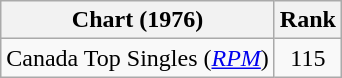<table class="wikitable">
<tr>
<th>Chart (1976)</th>
<th>Rank</th>
</tr>
<tr>
<td>Canada Top Singles (<em><a href='#'>RPM</a></em>)</td>
<td align="center">115</td>
</tr>
</table>
